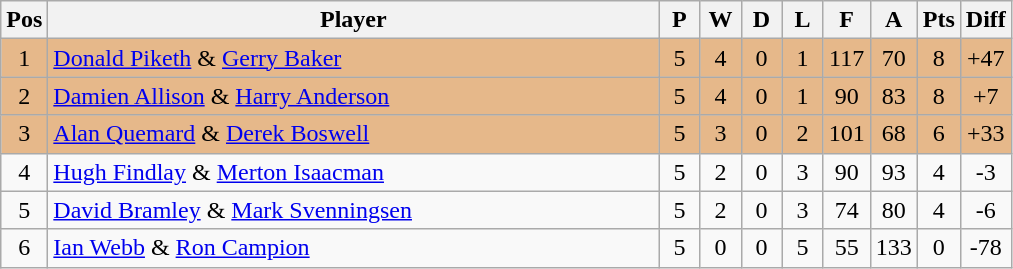<table class="wikitable" style="font-size: 100%">
<tr>
<th width=20>Pos</th>
<th width=400>Player</th>
<th width=20>P</th>
<th width=20>W</th>
<th width=20>D</th>
<th width=20>L</th>
<th width=20>F</th>
<th width=20>A</th>
<th width=20>Pts</th>
<th width=20>Diff</th>
</tr>
<tr align=center style="background: #E6B88A;">
<td>1</td>
<td align="left"> <a href='#'>Donald Piketh</a> & <a href='#'>Gerry Baker</a></td>
<td>5</td>
<td>4</td>
<td>0</td>
<td>1</td>
<td>117</td>
<td>70</td>
<td>8</td>
<td>+47</td>
</tr>
<tr align=center style="background: #E6B88A;">
<td>2</td>
<td align="left"> <a href='#'>Damien Allison</a> & <a href='#'>Harry Anderson</a></td>
<td>5</td>
<td>4</td>
<td>0</td>
<td>1</td>
<td>90</td>
<td>83</td>
<td>8</td>
<td>+7</td>
</tr>
<tr align=center style="background: #E6B88A;">
<td>3</td>
<td align="left"> <a href='#'>Alan Quemard</a> & <a href='#'>Derek Boswell</a></td>
<td>5</td>
<td>3</td>
<td>0</td>
<td>2</td>
<td>101</td>
<td>68</td>
<td>6</td>
<td>+33</td>
</tr>
<tr align=center>
<td>4</td>
<td align="left"> <a href='#'>Hugh Findlay</a> & <a href='#'>Merton Isaacman</a></td>
<td>5</td>
<td>2</td>
<td>0</td>
<td>3</td>
<td>90</td>
<td>93</td>
<td>4</td>
<td>-3</td>
</tr>
<tr align=center>
<td>5</td>
<td align="left"> <a href='#'>David Bramley</a> & <a href='#'>Mark Svenningsen</a></td>
<td>5</td>
<td>2</td>
<td>0</td>
<td>3</td>
<td>74</td>
<td>80</td>
<td>4</td>
<td>-6</td>
</tr>
<tr align=center>
<td>6</td>
<td align="left"> <a href='#'>Ian Webb</a> & <a href='#'>Ron Campion</a></td>
<td>5</td>
<td>0</td>
<td>0</td>
<td>5</td>
<td>55</td>
<td>133</td>
<td>0</td>
<td>-78</td>
</tr>
</table>
